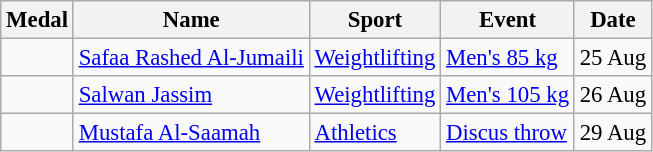<table class="wikitable sortable"  style="font-size:95%">
<tr>
<th>Medal</th>
<th>Name</th>
<th>Sport</th>
<th>Event</th>
<th>Date</th>
</tr>
<tr>
<td></td>
<td><a href='#'>Safaa Rashed Al-Jumaili</a></td>
<td><a href='#'>Weightlifting</a></td>
<td><a href='#'>Men's 85 kg</a></td>
<td>25 Aug</td>
</tr>
<tr>
<td></td>
<td><a href='#'>Salwan Jassim</a></td>
<td><a href='#'>Weightlifting</a></td>
<td><a href='#'>Men's 105 kg</a></td>
<td>26 Aug</td>
</tr>
<tr>
<td></td>
<td><a href='#'>Mustafa Al-Saamah</a></td>
<td><a href='#'>Athletics</a></td>
<td><a href='#'>Discus throw</a></td>
<td>29 Aug</td>
</tr>
</table>
